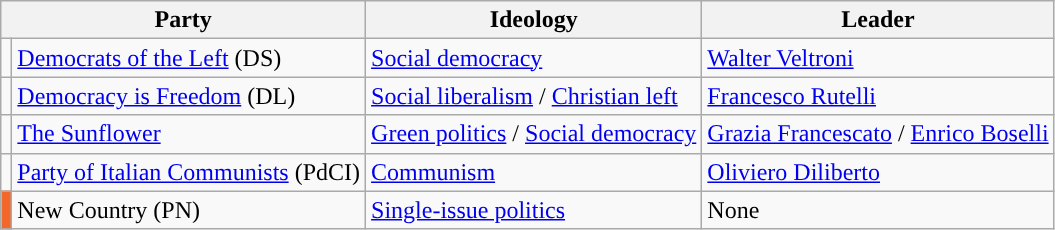<table class=wikitable style=text-align:left>
<tr>
<th colspan=2>Party</th>
<th>Ideology</th>
<th>Leader</th>
</tr>
<tr>
<td></td>
<td><a href='#'>Democrats of the Left</a> (DS)</td>
<td><a href='#'>Social democracy</a></td>
<td><a href='#'>Walter Veltroni</a></td>
</tr>
<tr>
<td></td>
<td><a href='#'>Democracy is Freedom</a> (DL)</td>
<td><a href='#'>Social liberalism</a> / <a href='#'>Christian left</a></td>
<td><a href='#'>Francesco Rutelli</a></td>
</tr>
<tr>
<td></td>
<td><a href='#'>The Sunflower</a></td>
<td><a href='#'>Green politics</a> / <a href='#'>Social democracy</a></td>
<td><a href='#'>Grazia Francescato</a> / <a href='#'>Enrico Boselli</a></td>
</tr>
<tr>
<td></td>
<td><a href='#'>Party of Italian Communists</a> (PdCI)</td>
<td><a href='#'>Communism</a></td>
<td><a href='#'>Oliviero Diliberto</a></td>
</tr>
<tr>
<td bgcolor="#F2682A"></td>
<td>New Country (PN)</td>
<td><a href='#'>Single-issue politics</a></td>
<td>None</td>
</tr>
</table>
